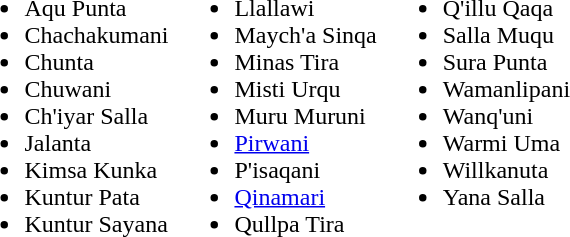<table>
<tr valign="top">
<td><br><ul><li>Aqu Punta</li><li>Chachakumani</li><li>Chunta</li><li>Chuwani</li><li>Ch'iyar Salla</li><li>Jalanta</li><li>Kimsa Kunka</li><li>Kuntur Pata</li><li>Kuntur Sayana</li></ul></td>
<td><br><ul><li>Llallawi</li><li>Maych'a Sinqa</li><li>Minas Tira</li><li>Misti Urqu</li><li>Muru Muruni</li><li><a href='#'>Pirwani</a></li><li>P'isaqani</li><li><a href='#'>Qinamari</a></li><li>Qullpa Tira</li></ul></td>
<td><br><ul><li>Q'illu Qaqa</li><li>Salla Muqu</li><li>Sura Punta</li><li>Wamanlipani</li><li>Wanq'uni</li><li>Warmi Uma</li><li>Willkanuta</li><li>Yana Salla</li></ul></td>
</tr>
</table>
